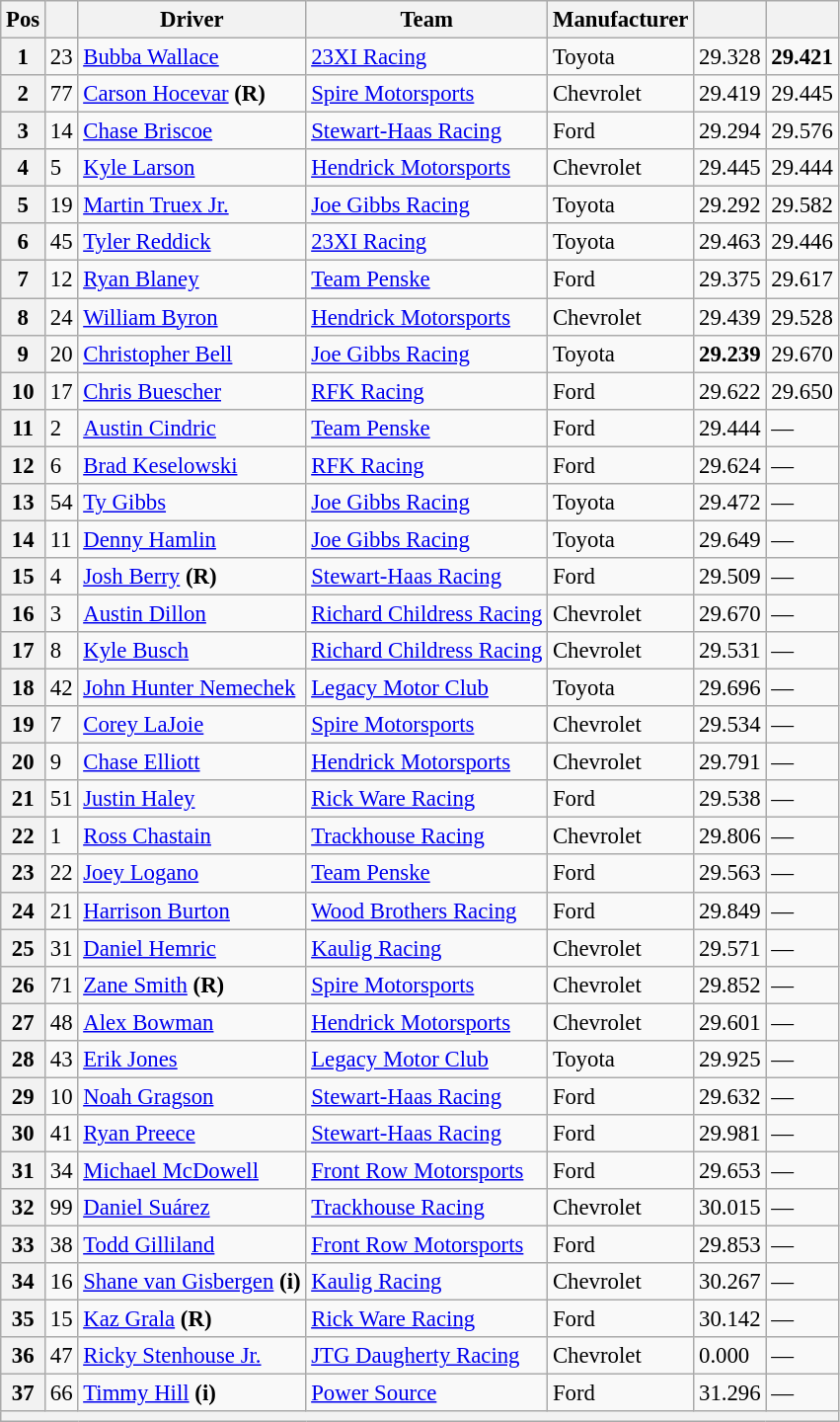<table class="wikitable" style="font-size:95%">
<tr>
<th>Pos</th>
<th></th>
<th>Driver</th>
<th>Team</th>
<th>Manufacturer</th>
<th></th>
<th></th>
</tr>
<tr>
<th>1</th>
<td>23</td>
<td><a href='#'>Bubba Wallace</a></td>
<td><a href='#'>23XI Racing</a></td>
<td>Toyota</td>
<td>29.328</td>
<td><strong>29.421</strong></td>
</tr>
<tr>
<th>2</th>
<td>77</td>
<td><a href='#'>Carson Hocevar</a> <strong>(R)</strong></td>
<td><a href='#'>Spire Motorsports</a></td>
<td>Chevrolet</td>
<td>29.419</td>
<td>29.445</td>
</tr>
<tr>
<th>3</th>
<td>14</td>
<td><a href='#'>Chase Briscoe</a></td>
<td><a href='#'>Stewart-Haas Racing</a></td>
<td>Ford</td>
<td>29.294</td>
<td>29.576</td>
</tr>
<tr>
<th>4</th>
<td>5</td>
<td><a href='#'>Kyle Larson</a></td>
<td><a href='#'>Hendrick Motorsports</a></td>
<td>Chevrolet</td>
<td>29.445</td>
<td>29.444</td>
</tr>
<tr>
<th>5</th>
<td>19</td>
<td><a href='#'>Martin Truex Jr.</a></td>
<td><a href='#'>Joe Gibbs Racing</a></td>
<td>Toyota</td>
<td>29.292</td>
<td>29.582</td>
</tr>
<tr>
<th>6</th>
<td>45</td>
<td><a href='#'>Tyler Reddick</a></td>
<td><a href='#'>23XI Racing</a></td>
<td>Toyota</td>
<td>29.463</td>
<td>29.446</td>
</tr>
<tr>
<th>7</th>
<td>12</td>
<td><a href='#'>Ryan Blaney</a></td>
<td><a href='#'>Team Penske</a></td>
<td>Ford</td>
<td>29.375</td>
<td>29.617</td>
</tr>
<tr>
<th>8</th>
<td>24</td>
<td><a href='#'>William Byron</a></td>
<td><a href='#'>Hendrick Motorsports</a></td>
<td>Chevrolet</td>
<td>29.439</td>
<td>29.528</td>
</tr>
<tr>
<th>9</th>
<td>20</td>
<td><a href='#'>Christopher Bell</a></td>
<td><a href='#'>Joe Gibbs Racing</a></td>
<td>Toyota</td>
<td><strong>29.239</strong></td>
<td>29.670</td>
</tr>
<tr>
<th>10</th>
<td>17</td>
<td><a href='#'>Chris Buescher</a></td>
<td><a href='#'>RFK Racing</a></td>
<td>Ford</td>
<td>29.622</td>
<td>29.650</td>
</tr>
<tr>
<th>11</th>
<td>2</td>
<td><a href='#'>Austin Cindric</a></td>
<td><a href='#'>Team Penske</a></td>
<td>Ford</td>
<td>29.444</td>
<td>—</td>
</tr>
<tr>
<th>12</th>
<td>6</td>
<td><a href='#'>Brad Keselowski</a></td>
<td><a href='#'>RFK Racing</a></td>
<td>Ford</td>
<td>29.624</td>
<td>—</td>
</tr>
<tr>
<th>13</th>
<td>54</td>
<td><a href='#'>Ty Gibbs</a></td>
<td><a href='#'>Joe Gibbs Racing</a></td>
<td>Toyota</td>
<td>29.472</td>
<td>—</td>
</tr>
<tr>
<th>14</th>
<td>11</td>
<td><a href='#'>Denny Hamlin</a></td>
<td><a href='#'>Joe Gibbs Racing</a></td>
<td>Toyota</td>
<td>29.649</td>
<td>—</td>
</tr>
<tr>
<th>15</th>
<td>4</td>
<td><a href='#'>Josh Berry</a> <strong>(R)</strong></td>
<td><a href='#'>Stewart-Haas Racing</a></td>
<td>Ford</td>
<td>29.509</td>
<td>—</td>
</tr>
<tr>
<th>16</th>
<td>3</td>
<td><a href='#'>Austin Dillon</a></td>
<td><a href='#'>Richard Childress Racing</a></td>
<td>Chevrolet</td>
<td>29.670</td>
<td>—</td>
</tr>
<tr>
<th>17</th>
<td>8</td>
<td><a href='#'>Kyle Busch</a></td>
<td><a href='#'>Richard Childress Racing</a></td>
<td>Chevrolet</td>
<td>29.531</td>
<td>—</td>
</tr>
<tr>
<th>18</th>
<td>42</td>
<td><a href='#'>John Hunter Nemechek</a></td>
<td><a href='#'>Legacy Motor Club</a></td>
<td>Toyota</td>
<td>29.696</td>
<td>—</td>
</tr>
<tr>
<th>19</th>
<td>7</td>
<td><a href='#'>Corey LaJoie</a></td>
<td><a href='#'>Spire Motorsports</a></td>
<td>Chevrolet</td>
<td>29.534</td>
<td>—</td>
</tr>
<tr>
<th>20</th>
<td>9</td>
<td><a href='#'>Chase Elliott</a></td>
<td><a href='#'>Hendrick Motorsports</a></td>
<td>Chevrolet</td>
<td>29.791</td>
<td>—</td>
</tr>
<tr>
<th>21</th>
<td>51</td>
<td><a href='#'>Justin Haley</a></td>
<td><a href='#'>Rick Ware Racing</a></td>
<td>Ford</td>
<td>29.538</td>
<td>—</td>
</tr>
<tr>
<th>22</th>
<td>1</td>
<td><a href='#'>Ross Chastain</a></td>
<td><a href='#'>Trackhouse Racing</a></td>
<td>Chevrolet</td>
<td>29.806</td>
<td>—</td>
</tr>
<tr>
<th>23</th>
<td>22</td>
<td><a href='#'>Joey Logano</a></td>
<td><a href='#'>Team Penske</a></td>
<td>Ford</td>
<td>29.563</td>
<td>—</td>
</tr>
<tr>
<th>24</th>
<td>21</td>
<td><a href='#'>Harrison Burton</a></td>
<td><a href='#'>Wood Brothers Racing</a></td>
<td>Ford</td>
<td>29.849</td>
<td>—</td>
</tr>
<tr>
<th>25</th>
<td>31</td>
<td><a href='#'>Daniel Hemric</a></td>
<td><a href='#'>Kaulig Racing</a></td>
<td>Chevrolet</td>
<td>29.571</td>
<td>—</td>
</tr>
<tr>
<th>26</th>
<td>71</td>
<td><a href='#'>Zane Smith</a> <strong>(R)</strong></td>
<td><a href='#'>Spire Motorsports</a></td>
<td>Chevrolet</td>
<td>29.852</td>
<td>—</td>
</tr>
<tr>
<th>27</th>
<td>48</td>
<td><a href='#'>Alex Bowman</a></td>
<td><a href='#'>Hendrick Motorsports</a></td>
<td>Chevrolet</td>
<td>29.601</td>
<td>—</td>
</tr>
<tr>
<th>28</th>
<td>43</td>
<td><a href='#'>Erik Jones</a></td>
<td><a href='#'>Legacy Motor Club</a></td>
<td>Toyota</td>
<td>29.925</td>
<td>—</td>
</tr>
<tr>
<th>29</th>
<td>10</td>
<td><a href='#'>Noah Gragson</a></td>
<td><a href='#'>Stewart-Haas Racing</a></td>
<td>Ford</td>
<td>29.632</td>
<td>—</td>
</tr>
<tr>
<th>30</th>
<td>41</td>
<td><a href='#'>Ryan Preece</a></td>
<td><a href='#'>Stewart-Haas Racing</a></td>
<td>Ford</td>
<td>29.981</td>
<td>—</td>
</tr>
<tr>
<th>31</th>
<td>34</td>
<td><a href='#'>Michael McDowell</a></td>
<td><a href='#'>Front Row Motorsports</a></td>
<td>Ford</td>
<td>29.653</td>
<td>—</td>
</tr>
<tr>
<th>32</th>
<td>99</td>
<td><a href='#'>Daniel Suárez</a></td>
<td><a href='#'>Trackhouse Racing</a></td>
<td>Chevrolet</td>
<td>30.015</td>
<td>—</td>
</tr>
<tr>
<th>33</th>
<td>38</td>
<td><a href='#'>Todd Gilliland</a></td>
<td><a href='#'>Front Row Motorsports</a></td>
<td>Ford</td>
<td>29.853</td>
<td>—</td>
</tr>
<tr>
<th>34</th>
<td>16</td>
<td><a href='#'>Shane van Gisbergen</a> <strong>(i)</strong></td>
<td><a href='#'>Kaulig Racing</a></td>
<td>Chevrolet</td>
<td>30.267</td>
<td>—</td>
</tr>
<tr>
<th>35</th>
<td>15</td>
<td><a href='#'>Kaz Grala</a> <strong>(R)</strong></td>
<td><a href='#'>Rick Ware Racing</a></td>
<td>Ford</td>
<td>30.142</td>
<td>—</td>
</tr>
<tr>
<th>36</th>
<td>47</td>
<td><a href='#'>Ricky Stenhouse Jr.</a></td>
<td><a href='#'>JTG Daugherty Racing</a></td>
<td>Chevrolet</td>
<td>0.000</td>
<td>—</td>
</tr>
<tr>
<th>37</th>
<td>66</td>
<td><a href='#'>Timmy Hill</a> <strong>(i)</strong></td>
<td><a href='#'>Power Source</a></td>
<td>Ford</td>
<td>31.296</td>
<td>—</td>
</tr>
<tr>
<th colspan="7"></th>
</tr>
</table>
